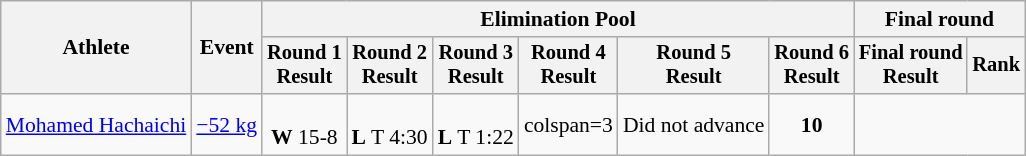<table class="wikitable" style="font-size:90%">
<tr>
<th rowspan="2">Athlete</th>
<th rowspan="2">Event</th>
<th colspan=6>Elimination Pool</th>
<th colspan=2>Final round</th>
</tr>
<tr style="font-size: 95%">
<th>Round 1<br>Result</th>
<th>Round 2<br>Result</th>
<th>Round 3<br>Result</th>
<th>Round 4<br>Result</th>
<th>Round 5<br>Result</th>
<th>Round 6<br>Result</th>
<th>Final round<br>Result</th>
<th>Rank</th>
</tr>
<tr align=center>
<td align=left><a href='#'>Mohamed Hachaichi</a></td>
<td align=left><a href='#'>−52 kg</a></td>
<td><br><strong>W</strong> 15-8</td>
<td><br><strong>L</strong> T 4:30</td>
<td><br><strong>L</strong> T 1:22</td>
<td>colspan=3 </td>
<td>Did not advance</td>
<td><strong>10</strong></td>
</tr>
</table>
